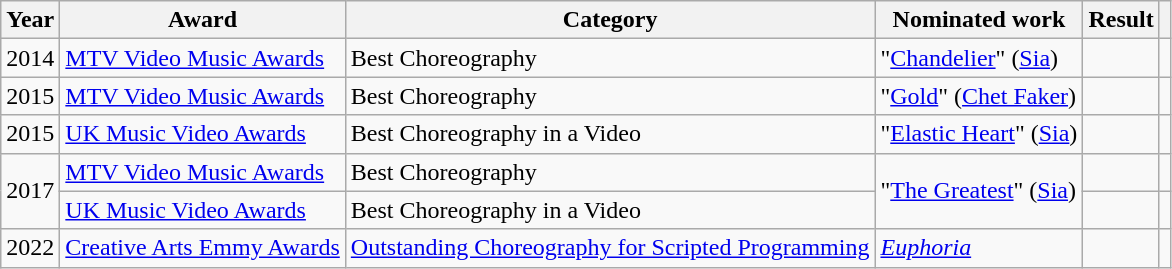<table class="wikitable">
<tr>
<th>Year</th>
<th>Award</th>
<th>Category</th>
<th>Nominated work</th>
<th>Result</th>
<th></th>
</tr>
<tr>
<td>2014</td>
<td><a href='#'>MTV Video Music Awards</a></td>
<td>Best Choreography</td>
<td>"<a href='#'>Chandelier</a>" (<a href='#'>Sia</a>)</td>
<td></td>
<td></td>
</tr>
<tr>
<td>2015</td>
<td><a href='#'>MTV Video Music Awards</a></td>
<td>Best Choreography</td>
<td>"<a href='#'>Gold</a>" (<a href='#'>Chet Faker</a>)</td>
<td></td>
<td></td>
</tr>
<tr>
<td>2015</td>
<td><a href='#'>UK Music Video Awards</a></td>
<td>Best Choreography in a Video</td>
<td>"<a href='#'>Elastic Heart</a>" (<a href='#'>Sia</a>)</td>
<td></td>
<td></td>
</tr>
<tr>
<td rowspan=2>2017</td>
<td><a href='#'>MTV Video Music Awards</a></td>
<td>Best Choreography</td>
<td rowspan=2>"<a href='#'>The Greatest</a>" (<a href='#'>Sia</a>)</td>
<td></td>
<td></td>
</tr>
<tr>
<td><a href='#'>UK Music Video Awards</a></td>
<td>Best Choreography in a Video</td>
<td></td>
<td></td>
</tr>
<tr>
<td>2022</td>
<td><a href='#'>Creative Arts Emmy Awards</a></td>
<td><a href='#'>Outstanding Choreography for Scripted Programming</a></td>
<td><em><a href='#'>Euphoria</a></em></td>
<td></td>
<td></td>
</tr>
</table>
